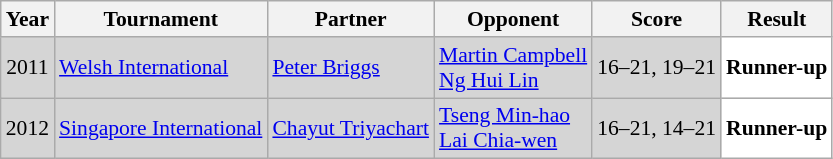<table class="sortable wikitable" style="font-size: 90%;">
<tr>
<th>Year</th>
<th>Tournament</th>
<th>Partner</th>
<th>Opponent</th>
<th>Score</th>
<th>Result</th>
</tr>
<tr style="background:#D5D5D5">
<td align="center">2011</td>
<td align="left"><a href='#'>Welsh International</a></td>
<td align="left"> <a href='#'>Peter Briggs</a></td>
<td align="left"> <a href='#'>Martin Campbell</a> <br>  <a href='#'>Ng Hui Lin</a></td>
<td align="left">16–21, 19–21</td>
<td style="text-align:left; background:white"> <strong>Runner-up</strong></td>
</tr>
<tr style="background:#D5D5D5">
<td align="center">2012</td>
<td align="left"><a href='#'>Singapore International</a></td>
<td align="left"> <a href='#'>Chayut Triyachart</a></td>
<td align="left"> <a href='#'>Tseng Min-hao</a> <br>  <a href='#'>Lai Chia-wen</a></td>
<td align="left">16–21, 14–21</td>
<td style="text-align:left; background:white"> <strong>Runner-up</strong></td>
</tr>
</table>
